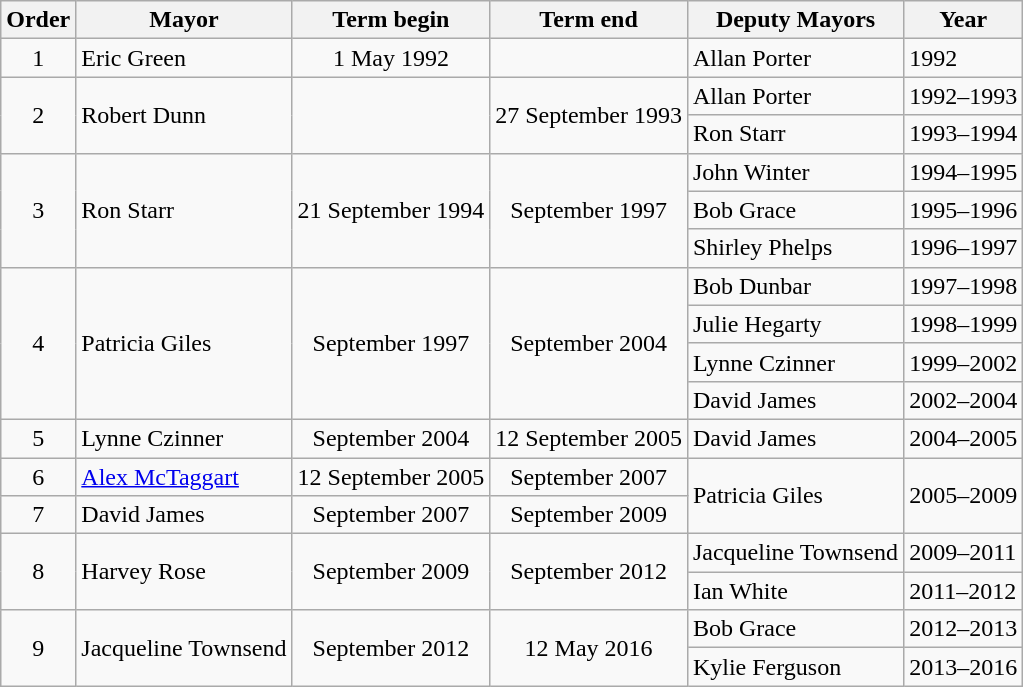<table class="wikitable">
<tr>
<th>Order</th>
<th>Mayor</th>
<th>Term begin</th>
<th>Term end</th>
<th>Deputy Mayors</th>
<th>Year</th>
</tr>
<tr>
<td align=center>1</td>
<td>Eric Green</td>
<td align=center>1 May 1992</td>
<td align=center></td>
<td>Allan Porter</td>
<td>1992</td>
</tr>
<tr>
<td align=center rowspan=2>2</td>
<td rowspan=2>Robert Dunn</td>
<td align=center rowspan=2></td>
<td align=center rowspan=2>27 September 1993</td>
<td>Allan Porter</td>
<td>1992–1993</td>
</tr>
<tr>
<td>Ron Starr</td>
<td>1993–1994</td>
</tr>
<tr>
<td align=center rowspan=3>3</td>
<td rowspan=3>Ron Starr</td>
<td align=center rowspan=3>21 September 1994</td>
<td align=center rowspan=3>September 1997</td>
<td>John Winter</td>
<td>1994–1995</td>
</tr>
<tr>
<td>Bob Grace</td>
<td>1995–1996</td>
</tr>
<tr>
<td>Shirley Phelps</td>
<td>1996–1997</td>
</tr>
<tr>
<td align=center rowspan=4>4</td>
<td rowspan=4>Patricia Giles</td>
<td align=center rowspan=4>September 1997</td>
<td align=center rowspan=4>September 2004</td>
<td>Bob Dunbar</td>
<td>1997–1998</td>
</tr>
<tr>
<td>Julie Hegarty</td>
<td>1998–1999</td>
</tr>
<tr>
<td>Lynne Czinner</td>
<td>1999–2002</td>
</tr>
<tr>
<td>David James</td>
<td>2002–2004</td>
</tr>
<tr>
<td align=center>5</td>
<td>Lynne Czinner</td>
<td align=center>September 2004</td>
<td align=center>12 September 2005</td>
<td>David James</td>
<td>2004–2005</td>
</tr>
<tr>
<td align=center>6</td>
<td><a href='#'>Alex McTaggart</a></td>
<td align=center>12 September 2005</td>
<td align=center>September 2007</td>
<td rowspan=2>Patricia Giles</td>
<td rowspan=2>2005–2009</td>
</tr>
<tr>
<td align=center>7</td>
<td>David James</td>
<td align=center>September 2007</td>
<td align=center>September 2009</td>
</tr>
<tr>
<td align=center rowspan=2>8</td>
<td rowspan=2>Harvey Rose</td>
<td align=center rowspan=2>September 2009</td>
<td align=center rowspan=2>September 2012</td>
<td>Jacqueline Townsend</td>
<td>2009–2011</td>
</tr>
<tr>
<td>Ian White</td>
<td>2011–2012</td>
</tr>
<tr>
<td align=center rowspan=2>9</td>
<td rowspan=2>Jacqueline Townsend</td>
<td align=center rowspan=2>September 2012</td>
<td align=center rowspan=2>12 May 2016</td>
<td>Bob Grace</td>
<td>2012–2013</td>
</tr>
<tr>
<td>Kylie Ferguson</td>
<td>2013–2016</td>
</tr>
</table>
